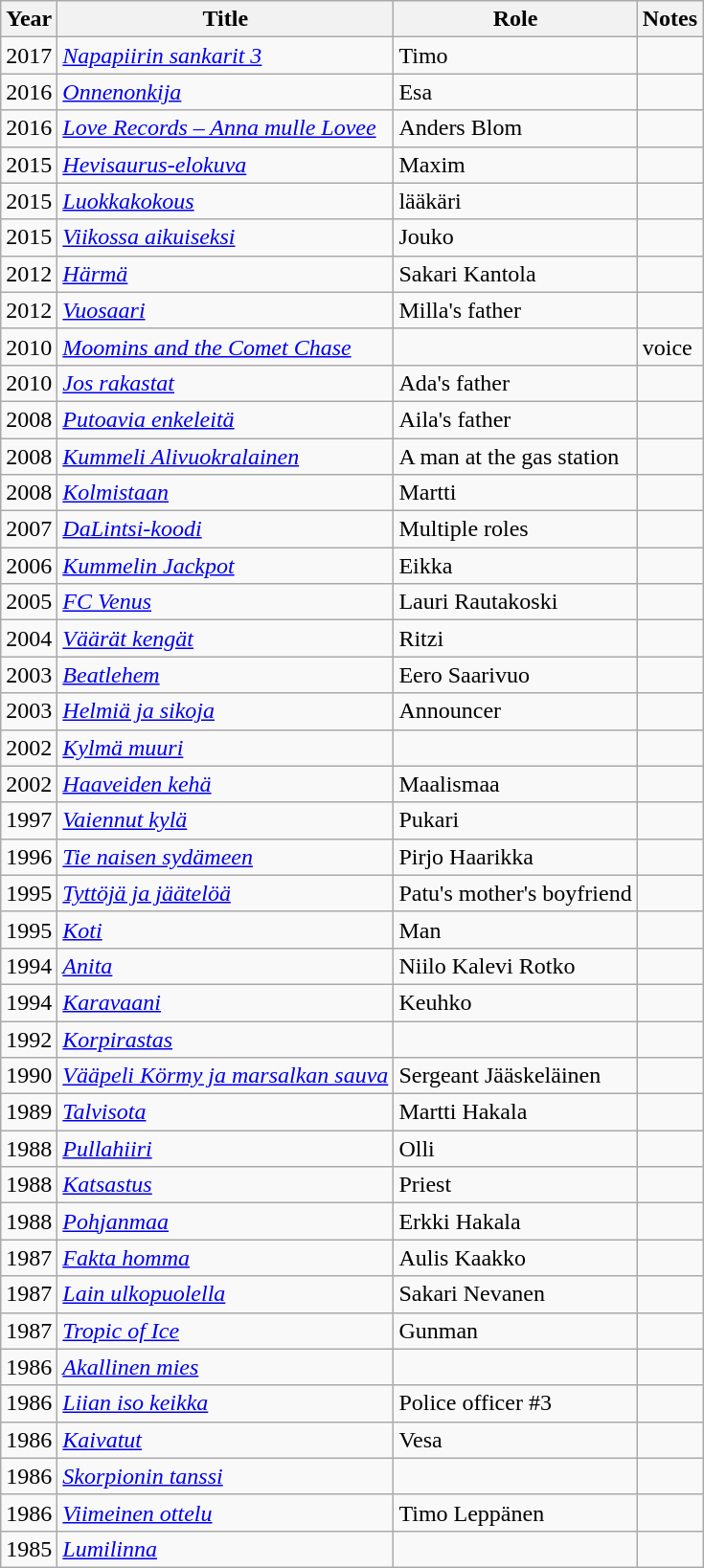<table class="wikitable sortable">
<tr>
<th>Year</th>
<th>Title</th>
<th>Role</th>
<th class="unsortable">Notes</th>
</tr>
<tr>
<td>2017</td>
<td><em><a href='#'>Napapiirin sankarit 3</a></em></td>
<td>Timo</td>
<td></td>
</tr>
<tr>
<td>2016</td>
<td><em><a href='#'>Onnenonkija</a></em></td>
<td>Esa</td>
<td></td>
</tr>
<tr>
<td>2016</td>
<td><em><a href='#'>Love Records – Anna mulle Lovee</a></em></td>
<td>Anders Blom</td>
<td></td>
</tr>
<tr>
<td>2015</td>
<td><em><a href='#'>Hevisaurus-elokuva</a></em></td>
<td>Maxim</td>
<td></td>
</tr>
<tr>
<td>2015</td>
<td><em><a href='#'>Luokkakokous</a></em></td>
<td>lääkäri</td>
<td></td>
</tr>
<tr>
<td>2015</td>
<td><em><a href='#'>Viikossa aikuiseksi</a></em></td>
<td>Jouko</td>
<td></td>
</tr>
<tr>
<td>2012</td>
<td><em><a href='#'>Härmä</a></em></td>
<td>Sakari Kantola</td>
<td></td>
</tr>
<tr>
<td>2012</td>
<td><a href='#'><em>Vuosaari</em></a></td>
<td>Milla's father</td>
<td></td>
</tr>
<tr>
<td>2010</td>
<td><em><a href='#'>Moomins and the Comet Chase </a></em></td>
<td></td>
<td>voice</td>
</tr>
<tr>
<td>2010</td>
<td><em><a href='#'>Jos rakastat</a></em></td>
<td>Ada's father</td>
<td></td>
</tr>
<tr>
<td>2008</td>
<td><em><a href='#'>Putoavia enkeleitä</a></em></td>
<td>Aila's father</td>
<td></td>
</tr>
<tr>
<td>2008</td>
<td><em><a href='#'>Kummeli Alivuokralainen</a></em></td>
<td>A man at the gas station</td>
<td></td>
</tr>
<tr>
<td>2008</td>
<td><em><a href='#'>Kolmistaan</a></em></td>
<td>Martti</td>
<td></td>
</tr>
<tr>
<td>2007</td>
<td><em><a href='#'>DaLintsi-koodi</a></em></td>
<td>Multiple roles</td>
<td></td>
</tr>
<tr>
<td>2006</td>
<td><em><a href='#'>Kummelin Jackpot</a></em></td>
<td>Eikka</td>
<td></td>
</tr>
<tr>
<td>2005</td>
<td><em><a href='#'>FC Venus </a></em></td>
<td>Lauri Rautakoski</td>
<td></td>
</tr>
<tr>
<td>2004</td>
<td><em><a href='#'>Väärät kengät</a></em></td>
<td>Ritzi</td>
<td></td>
</tr>
<tr>
<td>2003</td>
<td><em><a href='#'>Beatlehem</a></em></td>
<td>Eero Saarivuo</td>
<td></td>
</tr>
<tr>
<td>2003</td>
<td><em><a href='#'>Helmiä ja sikoja</a></em></td>
<td>Announcer</td>
<td></td>
</tr>
<tr>
<td>2002</td>
<td><em><a href='#'>Kylmä muuri</a></em></td>
<td></td>
<td></td>
</tr>
<tr>
<td>2002</td>
<td><em><a href='#'>Haaveiden kehä</a></em></td>
<td>Maalismaa</td>
<td></td>
</tr>
<tr>
<td>1997</td>
<td><em><a href='#'>Vaiennut kylä</a></em></td>
<td>Pukari</td>
<td></td>
</tr>
<tr>
<td>1996</td>
<td><em><a href='#'>Tie naisen sydämeen</a></em></td>
<td>Pirjo Haarikka</td>
<td></td>
</tr>
<tr>
<td>1995</td>
<td><em><a href='#'>Tyttöjä ja jäätelöä</a></em></td>
<td>Patu's mother's boyfriend</td>
<td></td>
</tr>
<tr>
<td>1995</td>
<td><a href='#'><em>Koti</em></a></td>
<td>Man</td>
<td></td>
</tr>
<tr>
<td>1994</td>
<td><a href='#'><em>Anita</em></a></td>
<td>Niilo Kalevi Rotko</td>
<td></td>
</tr>
<tr>
<td>1994</td>
<td><em><a href='#'>Karavaani</a></em></td>
<td>Keuhko</td>
<td></td>
</tr>
<tr>
<td>1992</td>
<td><em><a href='#'>Korpirastas</a></em></td>
<td></td>
<td></td>
</tr>
<tr>
<td>1990</td>
<td><em><a href='#'>Vääpeli Körmy ja marsalkan sauva</a></em></td>
<td>Sergeant Jääskeläinen</td>
<td></td>
</tr>
<tr>
<td>1989</td>
<td><em><a href='#'>Talvisota</a></em></td>
<td>Martti Hakala</td>
<td></td>
</tr>
<tr>
<td>1988</td>
<td><em><a href='#'>Pullahiiri</a></em></td>
<td>Olli</td>
<td></td>
</tr>
<tr>
<td>1988</td>
<td><em><a href='#'>Katsastus</a></em></td>
<td>Priest</td>
<td></td>
</tr>
<tr>
<td>1988</td>
<td><a href='#'><em>Pohjanmaa</em></a></td>
<td>Erkki Hakala</td>
<td></td>
</tr>
<tr>
<td>1987</td>
<td><a href='#'><em>Fakta homma</em></a></td>
<td>Aulis Kaakko</td>
<td></td>
</tr>
<tr>
<td>1987</td>
<td><em><a href='#'>Lain ulkopuolella</a></em></td>
<td>Sakari Nevanen</td>
<td></td>
</tr>
<tr>
<td>1987</td>
<td><em><a href='#'>Tropic of Ice </a></em></td>
<td>Gunman</td>
<td></td>
</tr>
<tr>
<td>1986</td>
<td><em><a href='#'>Akallinen mies</a></em></td>
<td></td>
<td></td>
</tr>
<tr>
<td>1986</td>
<td><em><a href='#'>Liian iso keikka</a></em></td>
<td>Police officer #3</td>
<td></td>
</tr>
<tr>
<td>1986</td>
<td><em><a href='#'>Kaivatut</a></em></td>
<td>Vesa</td>
<td></td>
</tr>
<tr>
<td>1986</td>
<td><em><a href='#'>Skorpionin tanssi</a></em></td>
<td></td>
<td></td>
</tr>
<tr>
<td>1986</td>
<td><em><a href='#'>Viimeinen ottelu</a></em></td>
<td>Timo Leppänen</td>
<td></td>
</tr>
<tr>
<td>1985</td>
<td><em><a href='#'>Lumilinna</a></em></td>
<td></td>
<td></td>
</tr>
</table>
